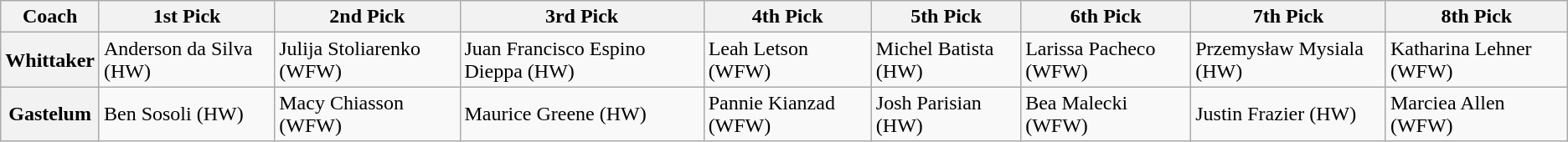<table class="wikitable">
<tr>
<th>Coach</th>
<th>1st Pick</th>
<th>2nd Pick</th>
<th>3rd Pick</th>
<th>4th Pick</th>
<th>5th Pick</th>
<th>6th Pick</th>
<th>7th Pick</th>
<th>8th Pick</th>
</tr>
<tr>
<th>Whittaker</th>
<td>Anderson da Silva (HW)</td>
<td>Julija Stoliarenko (WFW)</td>
<td>Juan Francisco Espino Dieppa (HW)</td>
<td>Leah Letson (WFW)</td>
<td>Michel Batista (HW)</td>
<td>Larissa Pacheco (WFW)</td>
<td>Przemysław Mysiala (HW)</td>
<td>Katharina Lehner (WFW)</td>
</tr>
<tr>
<th>Gastelum</th>
<td>Ben Sosoli (HW)</td>
<td>Macy Chiasson (WFW)</td>
<td>Maurice Greene (HW)</td>
<td>Pannie Kianzad (WFW)</td>
<td>Josh Parisian (HW)</td>
<td>Bea Malecki (WFW)</td>
<td>Justin Frazier (HW)</td>
<td>Marciea Allen (WFW)</td>
</tr>
</table>
